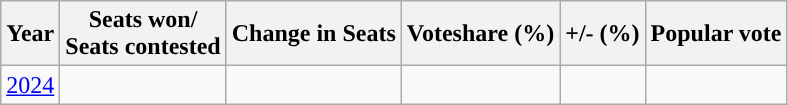<table class="wikitable sortable">
<tr>
<th style="background-color:">Year</th>
<th style="background-color:">Seats won/<br> Seats contested</th>
<th style="background-color:">Change in Seats</th>
<th style="background-color:">Voteshare (%)</th>
<th style="background-color:">+/- (%)</th>
<th style="background-color:">Popular vote</th>
</tr>
<tr style="text-align:center;">
<td><a href='#'>2024</a></td>
<td></td>
<td></td>
<td></td>
<td></td>
<td></td>
</tr>
</table>
